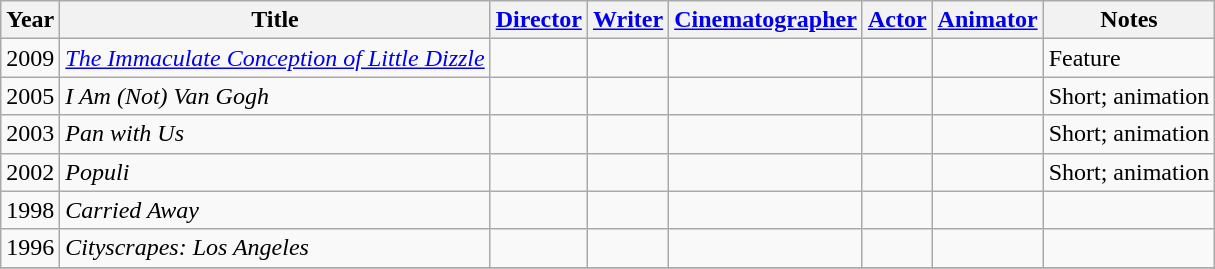<table class="wikitable">
<tr>
<th>Year</th>
<th>Title</th>
<th><a href='#'>Director</a></th>
<th><a href='#'>Writer</a></th>
<th><a href='#'>Cinematographer</a></th>
<th><a href='#'>Actor</a></th>
<th><a href='#'>Animator</a></th>
<th>Notes</th>
</tr>
<tr>
<td>2009</td>
<td><em><a href='#'>The Immaculate Conception of Little Dizzle</a></em></td>
<td></td>
<td></td>
<td></td>
<td></td>
<td></td>
<td>Feature</td>
</tr>
<tr>
<td>2005</td>
<td><em>I Am (Not) Van Gogh</em></td>
<td></td>
<td></td>
<td></td>
<td></td>
<td></td>
<td>Short; animation</td>
</tr>
<tr>
<td>2003</td>
<td><em>Pan with Us</em></td>
<td></td>
<td></td>
<td></td>
<td></td>
<td></td>
<td>Short; animation</td>
</tr>
<tr>
<td>2002</td>
<td><em>Populi</em></td>
<td></td>
<td></td>
<td></td>
<td></td>
<td></td>
<td>Short; animation</td>
</tr>
<tr>
<td>1998</td>
<td><em>Carried Away</em></td>
<td></td>
<td></td>
<td></td>
<td></td>
<td></td>
<td></td>
</tr>
<tr>
<td>1996</td>
<td><em>Cityscrapes: Los Angeles</em></td>
<td></td>
<td></td>
<td></td>
<td></td>
<td></td>
<td></td>
</tr>
<tr>
</tr>
</table>
